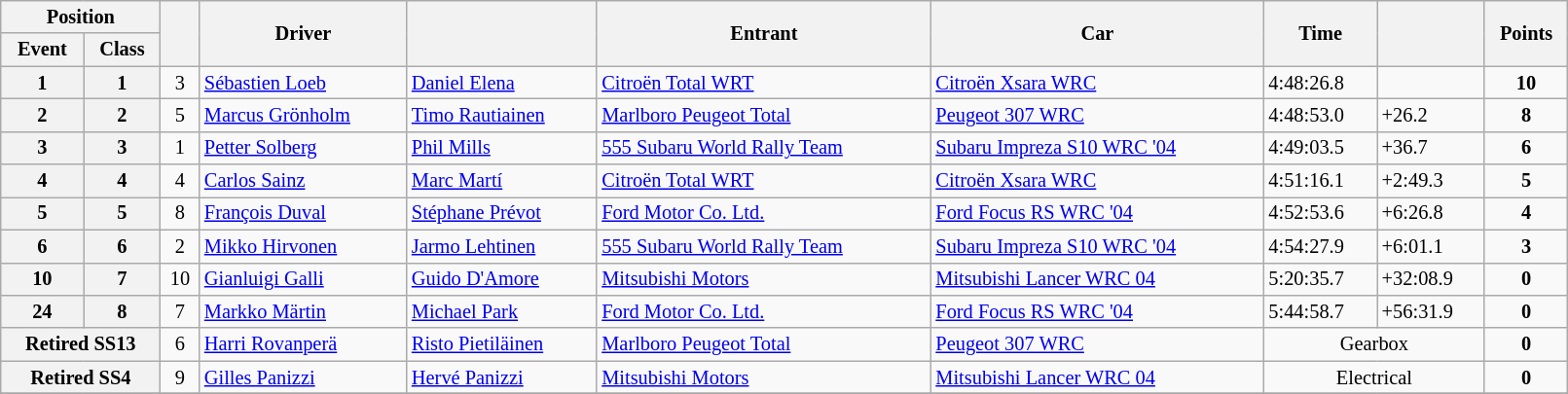<table class="wikitable" width=85% style="font-size: 85%;">
<tr>
<th colspan="2">Position</th>
<th rowspan="2"></th>
<th rowspan="2">Driver</th>
<th rowspan="2"></th>
<th rowspan="2">Entrant</th>
<th rowspan="2">Car</th>
<th rowspan="2">Time</th>
<th rowspan="2"></th>
<th rowspan="2">Points</th>
</tr>
<tr>
<th>Event</th>
<th>Class</th>
</tr>
<tr>
<th>1</th>
<th>1</th>
<td align="center">3</td>
<td> <a href='#'>Sébastien Loeb</a></td>
<td> <a href='#'>Daniel Elena</a></td>
<td> <a href='#'>Citroën Total WRT</a></td>
<td><a href='#'>Citroën Xsara WRC</a></td>
<td>4:48:26.8</td>
<td></td>
<td align="center"><strong>10</strong></td>
</tr>
<tr>
<th>2</th>
<th>2</th>
<td align="center">5</td>
<td> <a href='#'>Marcus Grönholm</a></td>
<td> <a href='#'>Timo Rautiainen</a></td>
<td> <a href='#'>Marlboro Peugeot Total</a></td>
<td><a href='#'>Peugeot 307 WRC</a></td>
<td>4:48:53.0</td>
<td>+26.2</td>
<td align="center"><strong>8</strong></td>
</tr>
<tr>
<th>3</th>
<th>3</th>
<td align="center">1</td>
<td> <a href='#'>Petter Solberg</a></td>
<td> <a href='#'>Phil Mills</a></td>
<td> <a href='#'>555 Subaru World Rally Team</a></td>
<td><a href='#'>Subaru Impreza S10 WRC '04</a></td>
<td>4:49:03.5</td>
<td>+36.7</td>
<td align="center"><strong>6</strong></td>
</tr>
<tr>
<th>4</th>
<th>4</th>
<td align="center">4</td>
<td> <a href='#'>Carlos Sainz</a></td>
<td> <a href='#'>Marc Martí</a></td>
<td> <a href='#'>Citroën Total WRT</a></td>
<td><a href='#'>Citroën Xsara WRC</a></td>
<td>4:51:16.1</td>
<td>+2:49.3</td>
<td align="center"><strong>5</strong></td>
</tr>
<tr>
<th>5</th>
<th>5</th>
<td align="center">8</td>
<td> <a href='#'>François Duval</a></td>
<td> <a href='#'>Stéphane Prévot</a></td>
<td> <a href='#'>Ford Motor Co. Ltd.</a></td>
<td><a href='#'>Ford Focus RS WRC '04</a></td>
<td>4:52:53.6</td>
<td>+6:26.8</td>
<td align="center"><strong>4</strong></td>
</tr>
<tr>
<th>6</th>
<th>6</th>
<td align="center">2</td>
<td> <a href='#'>Mikko Hirvonen</a></td>
<td> <a href='#'>Jarmo Lehtinen</a></td>
<td> <a href='#'>555 Subaru World Rally Team</a></td>
<td><a href='#'>Subaru Impreza S10 WRC '04</a></td>
<td>4:54:27.9</td>
<td>+6:01.1</td>
<td align="center"><strong>3</strong></td>
</tr>
<tr>
<th>10</th>
<th>7</th>
<td align="center">10</td>
<td> <a href='#'>Gianluigi Galli</a></td>
<td> <a href='#'>Guido D'Amore</a></td>
<td> <a href='#'>Mitsubishi Motors</a></td>
<td><a href='#'>Mitsubishi Lancer WRC 04</a></td>
<td>5:20:35.7</td>
<td>+32:08.9</td>
<td align="center"><strong>0</strong></td>
</tr>
<tr>
<th>24</th>
<th>8</th>
<td align="center">7</td>
<td> <a href='#'>Markko Märtin</a></td>
<td> <a href='#'>Michael Park</a></td>
<td> <a href='#'>Ford Motor Co. Ltd.</a></td>
<td><a href='#'>Ford Focus RS WRC '04</a></td>
<td>5:44:58.7</td>
<td>+56:31.9</td>
<td align="center"><strong>0</strong></td>
</tr>
<tr>
<th colspan="2">Retired SS13</th>
<td align="center">6</td>
<td> <a href='#'>Harri Rovanperä</a></td>
<td> <a href='#'>Risto Pietiläinen</a></td>
<td> <a href='#'>Marlboro Peugeot Total</a></td>
<td><a href='#'>Peugeot 307 WRC</a></td>
<td align="center" colspan="2">Gearbox</td>
<td align="center"><strong>0</strong></td>
</tr>
<tr>
<th colspan="2">Retired SS4</th>
<td align="center">9</td>
<td> <a href='#'>Gilles Panizzi</a></td>
<td> <a href='#'>Hervé Panizzi</a></td>
<td> <a href='#'>Mitsubishi Motors</a></td>
<td><a href='#'>Mitsubishi Lancer WRC 04</a></td>
<td align="center" colspan="2">Electrical</td>
<td align="center"><strong>0</strong></td>
</tr>
<tr>
</tr>
</table>
